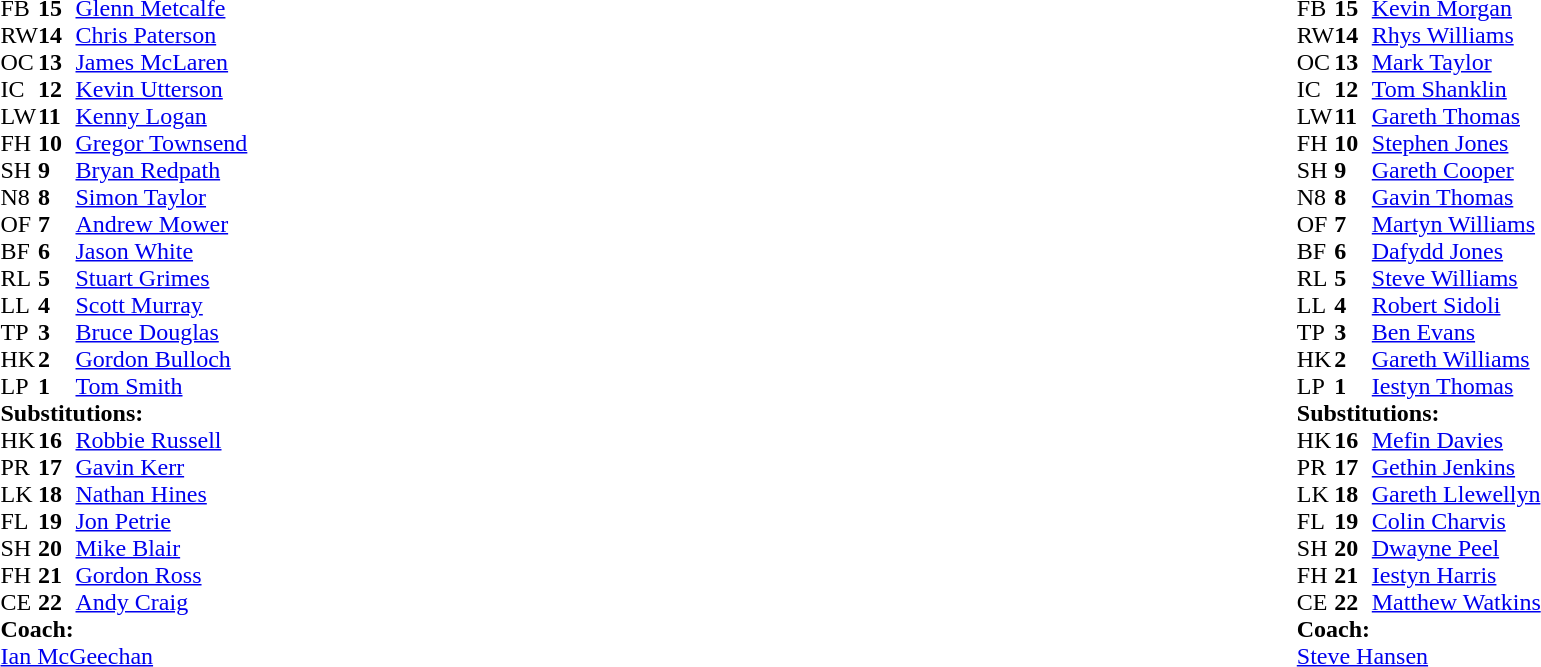<table width="100%">
<tr>
<td style="vertical-align:top" width="50%"><br><table cellspacing="0" cellpadding="0">
<tr>
<th width="25"></th>
<th width="25"></th>
</tr>
<tr>
<td>FB</td>
<td><strong>15</strong></td>
<td><a href='#'>Glenn Metcalfe</a></td>
</tr>
<tr>
<td>RW</td>
<td><strong>14</strong></td>
<td><a href='#'>Chris Paterson</a></td>
</tr>
<tr>
<td>OC</td>
<td><strong>13</strong></td>
<td><a href='#'>James McLaren</a></td>
</tr>
<tr>
<td>IC</td>
<td><strong>12</strong></td>
<td><a href='#'>Kevin Utterson</a></td>
<td></td>
<td></td>
</tr>
<tr>
<td>LW</td>
<td><strong>11</strong></td>
<td><a href='#'>Kenny Logan</a></td>
</tr>
<tr>
<td>FH</td>
<td><strong>10</strong></td>
<td><a href='#'>Gregor Townsend</a></td>
<td></td>
<td></td>
</tr>
<tr>
<td>SH</td>
<td><strong>9</strong></td>
<td><a href='#'>Bryan Redpath</a></td>
<td></td>
<td></td>
</tr>
<tr>
<td>N8</td>
<td><strong>8</strong></td>
<td><a href='#'>Simon Taylor</a></td>
</tr>
<tr>
<td>OF</td>
<td><strong>7</strong></td>
<td><a href='#'>Andrew Mower</a></td>
</tr>
<tr>
<td>BF</td>
<td><strong>6</strong></td>
<td><a href='#'>Jason White</a></td>
<td></td>
<td></td>
</tr>
<tr>
<td>RL</td>
<td><strong>5</strong></td>
<td><a href='#'>Stuart Grimes</a></td>
<td></td>
<td></td>
</tr>
<tr>
<td>LL</td>
<td><strong>4</strong></td>
<td><a href='#'>Scott Murray</a></td>
</tr>
<tr>
<td>TP</td>
<td><strong>3</strong></td>
<td><a href='#'>Bruce Douglas</a></td>
<td></td>
<td></td>
</tr>
<tr>
<td>HK</td>
<td><strong>2</strong></td>
<td><a href='#'>Gordon Bulloch</a></td>
<td></td>
<td></td>
</tr>
<tr>
<td>LP</td>
<td><strong>1</strong></td>
<td><a href='#'>Tom Smith</a></td>
</tr>
<tr>
<td colspan="4"><strong>Substitutions:</strong></td>
</tr>
<tr>
<td>HK</td>
<td><strong>16</strong></td>
<td><a href='#'>Robbie Russell</a></td>
<td></td>
<td></td>
</tr>
<tr>
<td>PR</td>
<td><strong>17</strong></td>
<td><a href='#'>Gavin Kerr</a></td>
<td></td>
<td></td>
</tr>
<tr>
<td>LK</td>
<td><strong>18</strong></td>
<td><a href='#'>Nathan Hines</a></td>
<td></td>
<td></td>
</tr>
<tr>
<td>FL</td>
<td><strong>19</strong></td>
<td><a href='#'>Jon Petrie</a></td>
<td></td>
<td></td>
</tr>
<tr>
<td>SH</td>
<td><strong>20</strong></td>
<td><a href='#'>Mike Blair</a></td>
<td></td>
<td></td>
</tr>
<tr>
<td>FH</td>
<td><strong>21</strong></td>
<td><a href='#'>Gordon Ross</a></td>
<td></td>
<td></td>
</tr>
<tr>
<td>CE</td>
<td><strong>22</strong></td>
<td><a href='#'>Andy Craig</a></td>
<td></td>
<td></td>
</tr>
<tr>
<td colspan="4"><strong>Coach:</strong></td>
</tr>
<tr>
<td colspan="4"><a href='#'>Ian McGeechan</a></td>
</tr>
</table>
</td>
<td style="vertical-align:top"></td>
<td style="vertical-align:top" width="50%"><br><table cellspacing="0" cellpadding="0" align="center">
<tr>
<th width="25"></th>
<th width="25"></th>
</tr>
<tr>
<td>FB</td>
<td><strong>15</strong></td>
<td><a href='#'>Kevin Morgan</a></td>
<td></td>
<td></td>
</tr>
<tr>
<td>RW</td>
<td><strong>14</strong></td>
<td><a href='#'>Rhys Williams</a></td>
</tr>
<tr>
<td>OC</td>
<td><strong>13</strong></td>
<td><a href='#'>Mark Taylor</a></td>
</tr>
<tr>
<td>IC</td>
<td><strong>12</strong></td>
<td><a href='#'>Tom Shanklin</a></td>
<td></td>
<td></td>
</tr>
<tr>
<td>LW</td>
<td><strong>11</strong></td>
<td><a href='#'>Gareth Thomas</a></td>
</tr>
<tr>
<td>FH</td>
<td><strong>10</strong></td>
<td><a href='#'>Stephen Jones</a></td>
</tr>
<tr>
<td>SH</td>
<td><strong>9</strong></td>
<td><a href='#'>Gareth Cooper</a></td>
<td></td>
<td></td>
</tr>
<tr>
<td>N8</td>
<td><strong>8</strong></td>
<td><a href='#'>Gavin Thomas</a></td>
<td></td>
<td></td>
</tr>
<tr>
<td>OF</td>
<td><strong>7</strong></td>
<td><a href='#'>Martyn Williams</a></td>
</tr>
<tr>
<td>BF</td>
<td><strong>6</strong></td>
<td><a href='#'>Dafydd Jones</a></td>
</tr>
<tr>
<td>RL</td>
<td><strong>5</strong></td>
<td><a href='#'>Steve Williams</a></td>
<td></td>
<td></td>
</tr>
<tr>
<td>LL</td>
<td><strong>4</strong></td>
<td><a href='#'>Robert Sidoli</a></td>
</tr>
<tr>
<td>TP</td>
<td><strong>3</strong></td>
<td><a href='#'>Ben Evans</a></td>
<td></td>
<td></td>
</tr>
<tr>
<td>HK</td>
<td><strong>2</strong></td>
<td><a href='#'>Gareth Williams</a></td>
<td></td>
<td></td>
</tr>
<tr>
<td>LP</td>
<td><strong>1</strong></td>
<td><a href='#'>Iestyn Thomas</a></td>
</tr>
<tr>
<td colspan="4"><strong>Substitutions:</strong></td>
</tr>
<tr>
<td>HK</td>
<td><strong>16</strong></td>
<td><a href='#'>Mefin Davies</a></td>
<td></td>
<td></td>
</tr>
<tr>
<td>PR</td>
<td><strong>17</strong></td>
<td><a href='#'>Gethin Jenkins</a></td>
<td></td>
<td></td>
</tr>
<tr>
<td>LK</td>
<td><strong>18</strong></td>
<td><a href='#'>Gareth Llewellyn</a></td>
<td></td>
<td></td>
</tr>
<tr>
<td>FL</td>
<td><strong>19</strong></td>
<td><a href='#'>Colin Charvis</a></td>
<td></td>
<td></td>
</tr>
<tr>
<td>SH</td>
<td><strong>20</strong></td>
<td><a href='#'>Dwayne Peel</a></td>
<td></td>
<td></td>
</tr>
<tr>
<td>FH</td>
<td><strong>21</strong></td>
<td><a href='#'>Iestyn Harris</a></td>
<td></td>
<td></td>
</tr>
<tr>
<td>CE</td>
<td><strong>22</strong></td>
<td><a href='#'>Matthew Watkins</a></td>
<td></td>
<td></td>
</tr>
<tr>
<td colspan="4"><strong>Coach:</strong></td>
</tr>
<tr>
<td colspan="4"><a href='#'>Steve Hansen</a></td>
</tr>
</table>
</td>
</tr>
</table>
